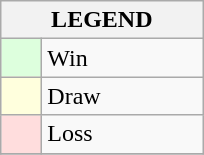<table class="wikitable" border="1">
<tr>
<th colspan="2">LEGEND</th>
</tr>
<tr>
<td style="background:#ddffdd;" width=20> </td>
<td width=100>Win</td>
</tr>
<tr>
<td style="background:#ffffdd"  width=20> </td>
<td width=100>Draw</td>
</tr>
<tr>
<td style="background:#ffdddd;" width=20> </td>
<td width=100>Loss</td>
</tr>
<tr>
</tr>
</table>
